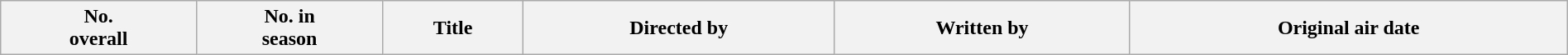<table class="wikitable plainrowheaders" style="width:100%; style="background:#fff;">
<tr>
<th style="background:#;">No.<br>overall</th>
<th style="background:#;">No. in<br>season</th>
<th style="background:#;">Title</th>
<th style="background:#;">Directed by</th>
<th style="background:#;">Written by</th>
<th style="background:#;">Original air date<br>











</th>
</tr>
</table>
